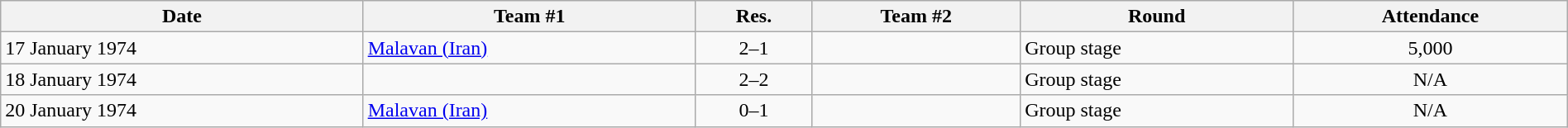<table class="wikitable" style="text-align:left; width:100%;">
<tr>
<th>Date</th>
<th>Team #1</th>
<th>Res.</th>
<th>Team #2</th>
<th>Round</th>
<th>Attendance</th>
</tr>
<tr>
<td>17 January 1974</td>
<td> <a href='#'>Malavan (Iran)</a></td>
<td style="text-align:center;">2–1</td>
<td></td>
<td>Group stage</td>
<td style="text-align:center;">5,000</td>
</tr>
<tr>
<td>18 January 1974</td>
<td></td>
<td style="text-align:center;">2–2</td>
<td></td>
<td>Group stage</td>
<td style="text-align:center;">N/A</td>
</tr>
<tr>
<td>20 January 1974</td>
<td> <a href='#'>Malavan (Iran)</a></td>
<td style="text-align:center;">0–1</td>
<td></td>
<td>Group stage</td>
<td style="text-align:center;">N/A</td>
</tr>
</table>
